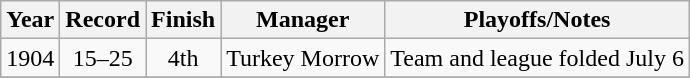<table class="wikitable" style="text-align:center">
<tr>
<th>Year</th>
<th>Record</th>
<th>Finish</th>
<th>Manager</th>
<th>Playoffs/Notes</th>
</tr>
<tr>
<td>1904</td>
<td>15–25</td>
<td>4th</td>
<td>Turkey Morrow</td>
<td>Team and league folded July 6</td>
</tr>
<tr>
</tr>
</table>
